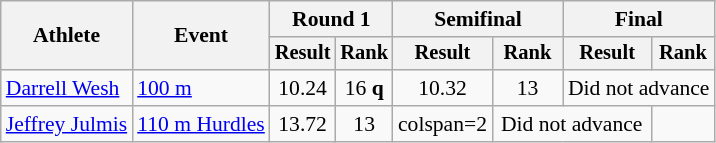<table class=wikitable style="font-size:90%">
<tr>
<th rowspan="2">Athlete</th>
<th rowspan="2">Event</th>
<th colspan="2">Round 1</th>
<th colspan="2">Semifinal</th>
<th colspan="2">Final</th>
</tr>
<tr style="font-size:95%">
<th>Result</th>
<th>Rank</th>
<th>Result</th>
<th>Rank</th>
<th>Result</th>
<th>Rank</th>
</tr>
<tr align=center>
<td align=left><a href='#'>Darrell Wesh</a></td>
<td align=left><a href='#'>100 m</a></td>
<td>10.24</td>
<td>16 <strong>q</strong></td>
<td>10.32</td>
<td>13</td>
<td colspan=2>Did not advance</td>
</tr>
<tr align=center>
<td align=left><a href='#'>Jeffrey Julmis</a></td>
<td align=left><a href='#'>110 m Hurdles</a></td>
<td>13.72</td>
<td>13</td>
<td>colspan=2 </td>
<td colspan=2>Did not advance</td>
</tr>
</table>
